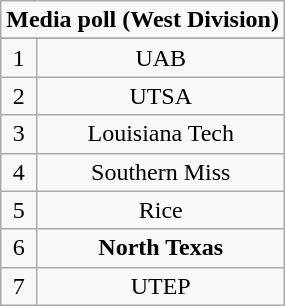<table class="wikitable" style="display: inline-table;">
<tr>
<td align="center" Colspan="3"><strong>Media poll (West Division)</strong></td>
</tr>
<tr align="center">
</tr>
<tr align="center">
<td>1</td>
<td>UAB</td>
</tr>
<tr align="center">
<td>2</td>
<td>UTSA</td>
</tr>
<tr align="center">
<td>3</td>
<td>Louisiana Tech</td>
</tr>
<tr align="center">
<td>4</td>
<td>Southern Miss</td>
</tr>
<tr align="center">
<td>5</td>
<td>Rice</td>
</tr>
<tr align="center">
<td>6</td>
<td><strong>North Texas</strong></td>
</tr>
<tr align="center">
<td>7</td>
<td>UTEP</td>
</tr>
</table>
